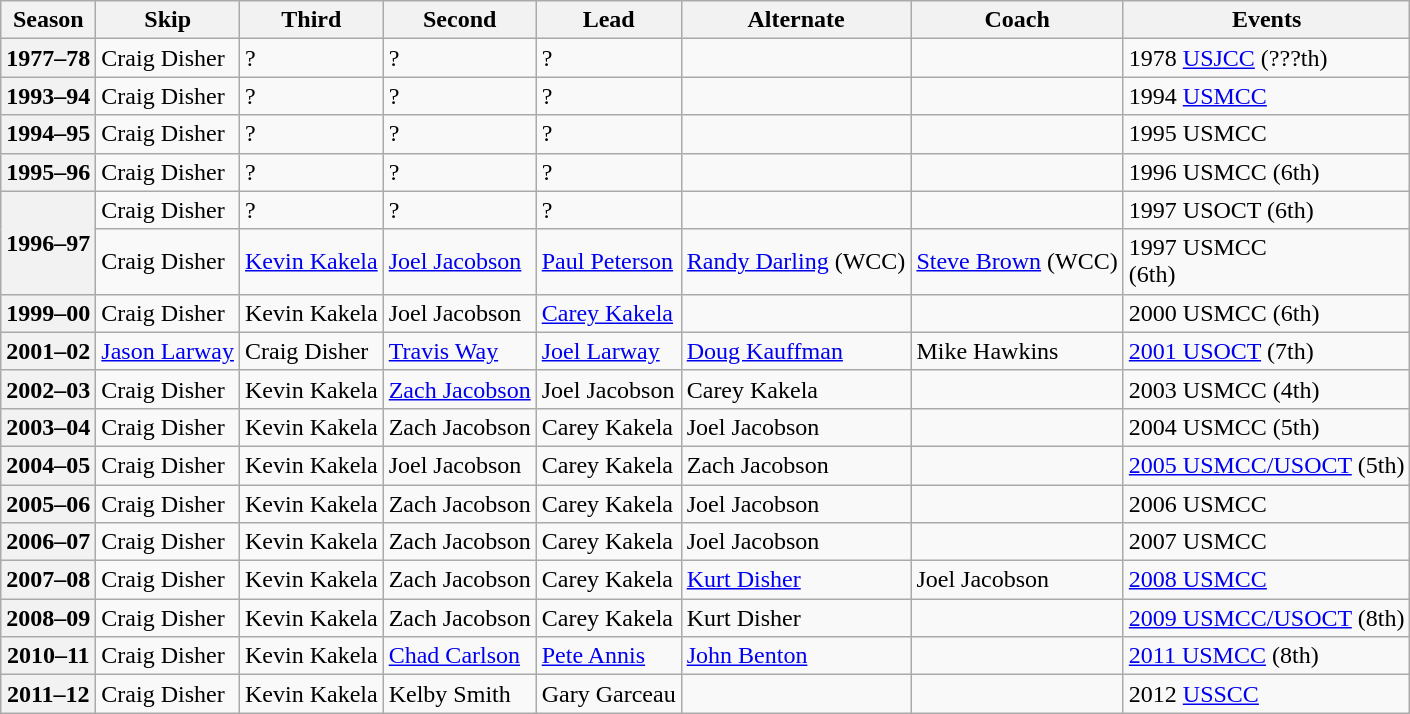<table class="wikitable">
<tr>
<th scope="col">Season</th>
<th scope="col">Skip</th>
<th scope="col">Third</th>
<th scope="col">Second</th>
<th scope="col">Lead</th>
<th scope="col">Alternate</th>
<th scope="col">Coach</th>
<th scope="col">Events</th>
</tr>
<tr>
<th scope="row">1977–78</th>
<td>Craig Disher</td>
<td>?</td>
<td>?</td>
<td>?</td>
<td></td>
<td></td>
<td>1978 <a href='#'>USJCC</a> (???th)</td>
</tr>
<tr>
<th scope="row">1993–94</th>
<td>Craig Disher</td>
<td>?</td>
<td>?</td>
<td>?</td>
<td></td>
<td></td>
<td>1994 <a href='#'>USMCC</a> </td>
</tr>
<tr>
<th scope="row">1994–95</th>
<td>Craig Disher</td>
<td>?</td>
<td>?</td>
<td>?</td>
<td></td>
<td></td>
<td>1995 USMCC </td>
</tr>
<tr>
<th scope="row">1995–96</th>
<td>Craig Disher</td>
<td>?</td>
<td>?</td>
<td>?</td>
<td></td>
<td></td>
<td>1996 USMCC (6th)</td>
</tr>
<tr>
<th scope="row" rowspan=2>1996–97</th>
<td>Craig Disher</td>
<td>?</td>
<td>?</td>
<td>?</td>
<td></td>
<td></td>
<td>1997 USOCT (6th)</td>
</tr>
<tr>
<td>Craig Disher</td>
<td><a href='#'>Kevin Kakela</a></td>
<td><a href='#'>Joel Jacobson</a></td>
<td><a href='#'>Paul Peterson</a></td>
<td><a href='#'>Randy Darling</a> (WCC)</td>
<td><a href='#'>Steve Brown</a> (WCC)</td>
<td>1997 USMCC <br> (6th)</td>
</tr>
<tr>
<th scope="row">1999–00</th>
<td>Craig Disher</td>
<td>Kevin Kakela</td>
<td>Joel Jacobson</td>
<td><a href='#'>Carey Kakela</a></td>
<td></td>
<td></td>
<td>2000 USMCC (6th)</td>
</tr>
<tr>
<th scope="row">2001–02</th>
<td><a href='#'>Jason Larway</a></td>
<td>Craig Disher</td>
<td><a href='#'>Travis Way</a></td>
<td><a href='#'>Joel Larway</a></td>
<td><a href='#'>Doug Kauffman</a></td>
<td>Mike Hawkins</td>
<td><a href='#'>2001 USOCT</a> (7th)</td>
</tr>
<tr>
<th scope="row">2002–03</th>
<td>Craig Disher</td>
<td>Kevin Kakela</td>
<td><a href='#'>Zach Jacobson</a></td>
<td>Joel Jacobson</td>
<td>Carey Kakela</td>
<td></td>
<td>2003 USMCC (4th)</td>
</tr>
<tr>
<th scope="row">2003–04</th>
<td>Craig Disher</td>
<td>Kevin Kakela</td>
<td>Zach Jacobson</td>
<td>Carey Kakela</td>
<td>Joel Jacobson</td>
<td></td>
<td>2004 USMCC (5th)</td>
</tr>
<tr>
<th scope="row">2004–05</th>
<td>Craig Disher</td>
<td>Kevin Kakela</td>
<td>Joel Jacobson</td>
<td>Carey Kakela</td>
<td>Zach Jacobson</td>
<td></td>
<td><a href='#'>2005 USMCC/USOCT</a> (5th)</td>
</tr>
<tr>
<th scope="row">2005–06</th>
<td>Craig Disher</td>
<td>Kevin Kakela</td>
<td>Zach Jacobson</td>
<td>Carey Kakela</td>
<td>Joel Jacobson</td>
<td></td>
<td>2006 USMCC </td>
</tr>
<tr>
<th scope="row">2006–07</th>
<td>Craig Disher</td>
<td>Kevin Kakela</td>
<td>Zach Jacobson</td>
<td>Carey Kakela</td>
<td>Joel Jacobson</td>
<td></td>
<td>2007 USMCC </td>
</tr>
<tr>
<th scope="row">2007–08</th>
<td>Craig Disher</td>
<td>Kevin Kakela</td>
<td>Zach Jacobson</td>
<td>Carey Kakela</td>
<td><a href='#'>Kurt Disher</a></td>
<td>Joel Jacobson</td>
<td><a href='#'>2008 USMCC</a> </td>
</tr>
<tr>
<th scope="row">2008–09</th>
<td>Craig Disher</td>
<td>Kevin Kakela</td>
<td>Zach Jacobson</td>
<td>Carey Kakela</td>
<td>Kurt Disher</td>
<td></td>
<td><a href='#'>2009 USMCC/USOCT</a> (8th)</td>
</tr>
<tr>
<th scope="row">2010–11</th>
<td>Craig Disher</td>
<td>Kevin Kakela</td>
<td><a href='#'>Chad Carlson</a></td>
<td><a href='#'>Pete Annis</a></td>
<td><a href='#'>John Benton</a></td>
<td></td>
<td><a href='#'>2011 USMCC</a> (8th)</td>
</tr>
<tr>
<th scope="row">2011–12</th>
<td>Craig Disher</td>
<td>Kevin Kakela</td>
<td>Kelby Smith</td>
<td>Gary Garceau</td>
<td></td>
<td></td>
<td>2012 <a href='#'>USSCC</a> </td>
</tr>
</table>
